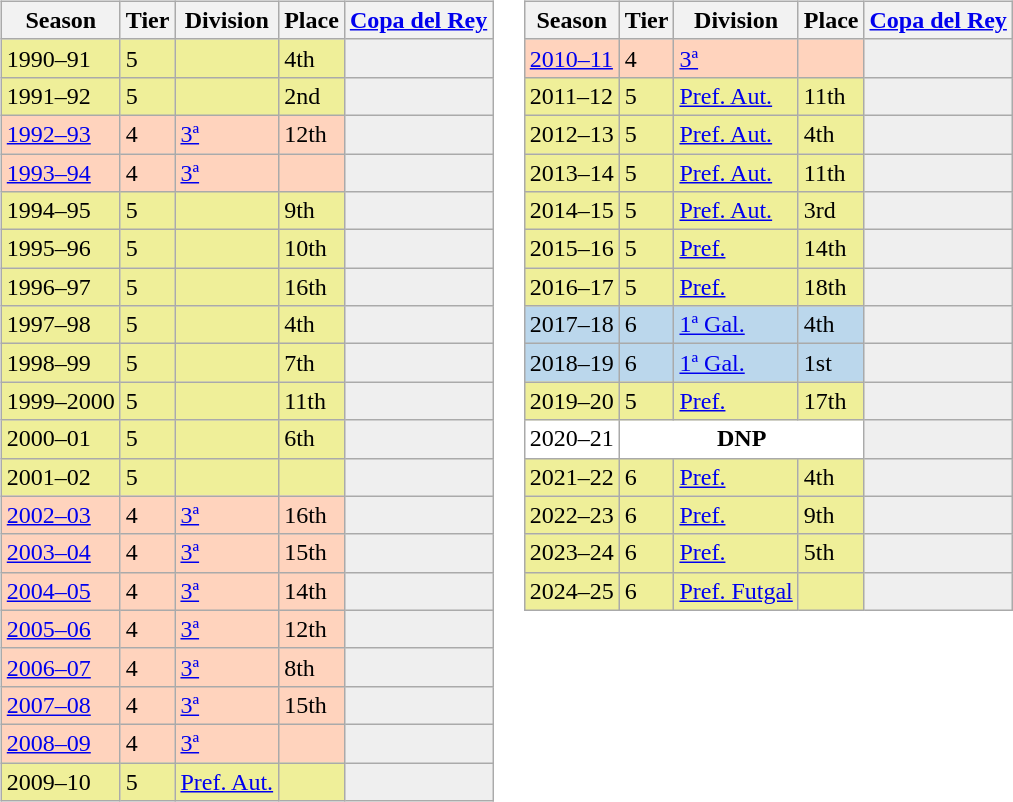<table>
<tr>
<td valign="top" width=0%><br><table class="wikitable">
<tr style="background:#f0f6fa;">
<th>Season</th>
<th>Tier</th>
<th>Division</th>
<th>Place</th>
<th><a href='#'>Copa del Rey</a></th>
</tr>
<tr>
<td style="background:#EFEF99;">1990–91</td>
<td style="background:#EFEF99;">5</td>
<td style="background:#EFEF99;"></td>
<td style="background:#EFEF99;">4th</td>
<th style="background:#efefef;"></th>
</tr>
<tr>
<td style="background:#EFEF99;">1991–92</td>
<td style="background:#EFEF99;">5</td>
<td style="background:#EFEF99;"></td>
<td style="background:#EFEF99;">2nd</td>
<th style="background:#efefef;"></th>
</tr>
<tr>
<td style="background:#FFD3BD;"><a href='#'>1992–93</a></td>
<td style="background:#FFD3BD;">4</td>
<td style="background:#FFD3BD;"><a href='#'>3ª</a></td>
<td style="background:#FFD3BD;">12th</td>
<th style="background:#efefef;"></th>
</tr>
<tr>
<td style="background:#FFD3BD;"><a href='#'>1993–94</a></td>
<td style="background:#FFD3BD;">4</td>
<td style="background:#FFD3BD;"><a href='#'>3ª</a></td>
<td style="background:#FFD3BD;"></td>
<th style="background:#efefef;"></th>
</tr>
<tr>
<td style="background:#EFEF99;">1994–95</td>
<td style="background:#EFEF99;">5</td>
<td style="background:#EFEF99;"></td>
<td style="background:#EFEF99;">9th</td>
<th style="background:#efefef;"></th>
</tr>
<tr>
<td style="background:#EFEF99;">1995–96</td>
<td style="background:#EFEF99;">5</td>
<td style="background:#EFEF99;"></td>
<td style="background:#EFEF99;">10th</td>
<th style="background:#efefef;"></th>
</tr>
<tr>
<td style="background:#EFEF99;">1996–97</td>
<td style="background:#EFEF99;">5</td>
<td style="background:#EFEF99;"></td>
<td style="background:#EFEF99;">16th</td>
<th style="background:#efefef;"></th>
</tr>
<tr>
<td style="background:#EFEF99;">1997–98</td>
<td style="background:#EFEF99;">5</td>
<td style="background:#EFEF99;"></td>
<td style="background:#EFEF99;">4th</td>
<th style="background:#efefef;"></th>
</tr>
<tr>
<td style="background:#EFEF99;">1998–99</td>
<td style="background:#EFEF99;">5</td>
<td style="background:#EFEF99;"></td>
<td style="background:#EFEF99;">7th</td>
<th style="background:#efefef;"></th>
</tr>
<tr>
<td style="background:#EFEF99;">1999–2000</td>
<td style="background:#EFEF99;">5</td>
<td style="background:#EFEF99;"></td>
<td style="background:#EFEF99;">11th</td>
<th style="background:#efefef;"></th>
</tr>
<tr>
<td style="background:#EFEF99;">2000–01</td>
<td style="background:#EFEF99;">5</td>
<td style="background:#EFEF99;"></td>
<td style="background:#EFEF99;">6th</td>
<th style="background:#efefef;"></th>
</tr>
<tr>
<td style="background:#EFEF99;">2001–02</td>
<td style="background:#EFEF99;">5</td>
<td style="background:#EFEF99;"></td>
<td style="background:#EFEF99;"></td>
<th style="background:#efefef;"></th>
</tr>
<tr>
<td style="background:#FFD3BD;"><a href='#'>2002–03</a></td>
<td style="background:#FFD3BD;">4</td>
<td style="background:#FFD3BD;"><a href='#'>3ª</a></td>
<td style="background:#FFD3BD;">16th</td>
<th style="background:#efefef;"></th>
</tr>
<tr>
<td style="background:#FFD3BD;"><a href='#'>2003–04</a></td>
<td style="background:#FFD3BD;">4</td>
<td style="background:#FFD3BD;"><a href='#'>3ª</a></td>
<td style="background:#FFD3BD;">15th</td>
<td style="background:#efefef;"></td>
</tr>
<tr>
<td style="background:#FFD3BD;"><a href='#'>2004–05</a></td>
<td style="background:#FFD3BD;">4</td>
<td style="background:#FFD3BD;"><a href='#'>3ª</a></td>
<td style="background:#FFD3BD;">14th</td>
<th style="background:#efefef;"></th>
</tr>
<tr>
<td style="background:#FFD3BD;"><a href='#'>2005–06</a></td>
<td style="background:#FFD3BD;">4</td>
<td style="background:#FFD3BD;"><a href='#'>3ª</a></td>
<td style="background:#FFD3BD;">12th</td>
<th style="background:#efefef;"></th>
</tr>
<tr>
<td style="background:#FFD3BD;"><a href='#'>2006–07</a></td>
<td style="background:#FFD3BD;">4</td>
<td style="background:#FFD3BD;"><a href='#'>3ª</a></td>
<td style="background:#FFD3BD;">8th</td>
<th style="background:#efefef;"></th>
</tr>
<tr>
<td style="background:#FFD3BD;"><a href='#'>2007–08</a></td>
<td style="background:#FFD3BD;">4</td>
<td style="background:#FFD3BD;"><a href='#'>3ª</a></td>
<td style="background:#FFD3BD;">15th</td>
<td style="background:#efefef;"></td>
</tr>
<tr>
<td style="background:#FFD3BD;"><a href='#'>2008–09</a></td>
<td style="background:#FFD3BD;">4</td>
<td style="background:#FFD3BD;"><a href='#'>3ª</a></td>
<td style="background:#FFD3BD;"></td>
<td style="background:#efefef;"></td>
</tr>
<tr>
<td style="background:#EFEF99;">2009–10</td>
<td style="background:#EFEF99;">5</td>
<td style="background:#EFEF99;"><a href='#'>Pref. Aut.</a></td>
<td style="background:#EFEF99;"></td>
<td style="background:#efefef;"></td>
</tr>
</table>
</td>
<td valign="top" width=0%><br><table class="wikitable">
<tr style="background:#f0f6fa;">
<th>Season</th>
<th>Tier</th>
<th>Division</th>
<th>Place</th>
<th><a href='#'>Copa del Rey</a></th>
</tr>
<tr>
<td style="background:#FFD3BD;"><a href='#'>2010–11</a></td>
<td style="background:#FFD3BD;">4</td>
<td style="background:#FFD3BD;"><a href='#'>3ª</a></td>
<td style="background:#FFD3BD;"></td>
<td style="background:#efefef;"></td>
</tr>
<tr>
<td style="background:#EFEF99;">2011–12</td>
<td style="background:#EFEF99;">5</td>
<td style="background:#EFEF99;"><a href='#'>Pref. Aut.</a></td>
<td style="background:#EFEF99;">11th</td>
<th style="background:#efefef;"></th>
</tr>
<tr>
<td style="background:#EFEF99;">2012–13</td>
<td style="background:#EFEF99;">5</td>
<td style="background:#EFEF99;"><a href='#'>Pref. Aut.</a></td>
<td style="background:#EFEF99;">4th</td>
<th style="background:#efefef;"></th>
</tr>
<tr>
<td style="background:#EFEF99;">2013–14</td>
<td style="background:#EFEF99;">5</td>
<td style="background:#EFEF99;"><a href='#'>Pref. Aut.</a></td>
<td style="background:#EFEF99;">11th</td>
<th style="background:#efefef;"></th>
</tr>
<tr>
<td style="background:#EFEF99;">2014–15</td>
<td style="background:#EFEF99;">5</td>
<td style="background:#EFEF99;"><a href='#'>Pref. Aut.</a></td>
<td style="background:#EFEF99;">3rd</td>
<th style="background:#efefef;"></th>
</tr>
<tr>
<td style="background:#EFEF99;">2015–16</td>
<td style="background:#EFEF99;">5</td>
<td style="background:#EFEF99;"><a href='#'>Pref.</a></td>
<td style="background:#EFEF99;">14th</td>
<td style="background:#efefef;"></td>
</tr>
<tr>
<td style="background:#EFEF99;">2016–17</td>
<td style="background:#EFEF99;">5</td>
<td style="background:#EFEF99;"><a href='#'>Pref.</a></td>
<td style="background:#EFEF99;">18th</td>
<td style="background:#efefef;"></td>
</tr>
<tr>
<td style="background:#BBD7EC;">2017–18</td>
<td style="background:#BBD7EC;">6</td>
<td style="background:#BBD7EC;"><a href='#'>1ª Gal.</a></td>
<td style="background:#BBD7EC;">4th</td>
<th style="background:#efefef;"></th>
</tr>
<tr>
<td style="background:#BBD7EC;">2018–19</td>
<td style="background:#BBD7EC;">6</td>
<td style="background:#BBD7EC;"><a href='#'>1ª Gal.</a></td>
<td style="background:#BBD7EC;">1st</td>
<th style="background:#efefef;"></th>
</tr>
<tr>
<td style="background:#EFEF99;">2019–20</td>
<td style="background:#EFEF99;">5</td>
<td style="background:#EFEF99;"><a href='#'>Pref.</a></td>
<td style="background:#EFEF99;">17th</td>
<td style="background:#efefef;"></td>
</tr>
<tr>
<td style="background:#FFFFFF;">2020–21</td>
<th style="background:#FFFFFF;" colspan="3">DNP</th>
<td style="background:#efefef;"></td>
</tr>
<tr>
<td style="background:#EFEF99;">2021–22</td>
<td style="background:#EFEF99;">6</td>
<td style="background:#EFEF99;"><a href='#'>Pref.</a></td>
<td style="background:#EFEF99;">4th</td>
<td style="background:#efefef;"></td>
</tr>
<tr>
<td style="background:#EFEF99;">2022–23</td>
<td style="background:#EFEF99;">6</td>
<td style="background:#EFEF99;"><a href='#'>Pref.</a></td>
<td style="background:#EFEF99;">9th</td>
<td style="background:#efefef;"></td>
</tr>
<tr>
<td style="background:#EFEF99;">2023–24</td>
<td style="background:#EFEF99;">6</td>
<td style="background:#EFEF99;"><a href='#'>Pref.</a></td>
<td style="background:#EFEF99;">5th</td>
<td style="background:#efefef;"></td>
</tr>
<tr>
<td style="background:#EFEF99;">2024–25</td>
<td style="background:#EFEF99;">6</td>
<td style="background:#EFEF99;"><a href='#'>Pref. Futgal</a></td>
<td style="background:#EFEF99;"></td>
<td style="background:#efefef;"></td>
</tr>
</table>
</td>
</tr>
</table>
